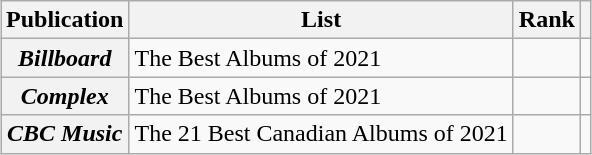<table class="wikitable mw-collapsible sortable plainrowheaders" style="margin-left: auto; margin-right: auto; border: none;">
<tr>
<th scope="col">Publication</th>
<th scope="col" class="unsortable">List</th>
<th scope="col" data-sort-type="number">Rank</th>
<th scope="col" class="unsortable"></th>
</tr>
<tr>
<th scope="row"><em>Billboard</em></th>
<td>The Best Albums of 2021</td>
<td></td>
<td></td>
</tr>
<tr>
<th scope="row"><em>Complex</em></th>
<td>The Best Albums of 2021</td>
<td></td>
<td></td>
</tr>
<tr>
<th scope="row"><em>CBC Music</em></th>
<td>The 21 Best Canadian Albums of 2021</td>
<td></td>
<td></td>
</tr>
</table>
